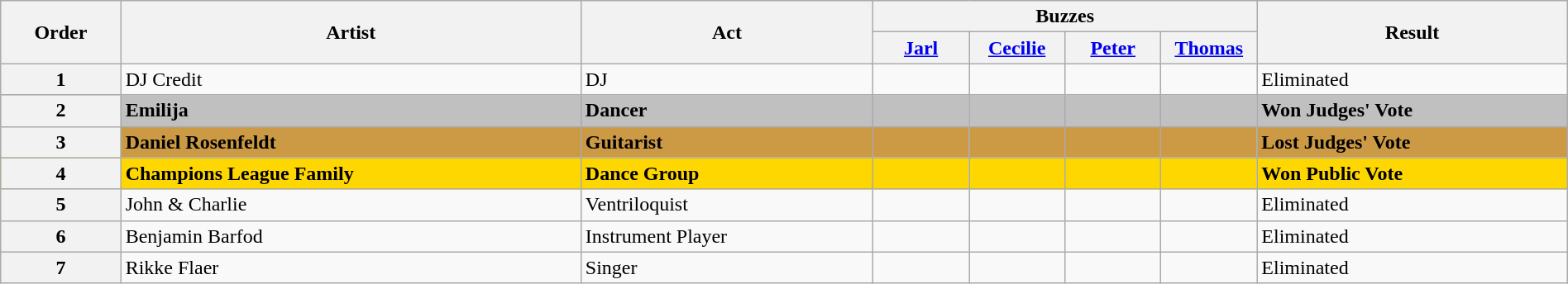<table class="wikitable sortable" width="100%">
<tr>
<th rowspan="2">Order</th>
<th rowspan="2" class="unsortable">Artist</th>
<th rowspan="2" class="unsortable">Act</th>
<th colspan="4" class="unsortable">Buzzes</th>
<th rowspan="2">Result</th>
</tr>
<tr>
<th width="70"><a href='#'>Jarl</a></th>
<th width="70"><a href='#'>Cecilie</a></th>
<th width="70"><a href='#'>Peter</a></th>
<th width="70"><a href='#'>Thomas</a></th>
</tr>
<tr>
<th>1</th>
<td>DJ Credit</td>
<td>DJ</td>
<td></td>
<td></td>
<td></td>
<td></td>
<td>Eliminated</td>
</tr>
<tr style="background:silver;">
<th>2</th>
<td><strong>Emilija</strong></td>
<td><strong>Dancer</strong></td>
<td align="center"></td>
<td align="center"></td>
<td></td>
<td align="center"></td>
<td><strong>Won Judges' Vote</strong></td>
</tr>
<tr style="background:#c94;">
<th>3</th>
<td><strong>Daniel Rosenfeldt</strong></td>
<td><strong>Guitarist</strong></td>
<td></td>
<td></td>
<td align="center"></td>
<td></td>
<td><strong>Lost Judges' Vote</strong></td>
</tr>
<tr style="background:gold;">
<th>4</th>
<td><strong>Champions League Family</strong></td>
<td><strong>Dance Group</strong></td>
<td></td>
<td></td>
<td></td>
<td></td>
<td><strong>Won Public Vote</strong></td>
</tr>
<tr>
<th>5</th>
<td>John & Charlie</td>
<td>Ventriloquist</td>
<td></td>
<td></td>
<td></td>
<td></td>
<td>Eliminated</td>
</tr>
<tr>
<th>6</th>
<td>Benjamin Barfod</td>
<td>Instrument Player</td>
<td></td>
<td></td>
<td></td>
<td></td>
<td>Eliminated</td>
</tr>
<tr>
<th>7</th>
<td>Rikke Flaer </td>
<td>Singer</td>
<td></td>
<td></td>
<td></td>
<td></td>
<td>Eliminated</td>
</tr>
</table>
